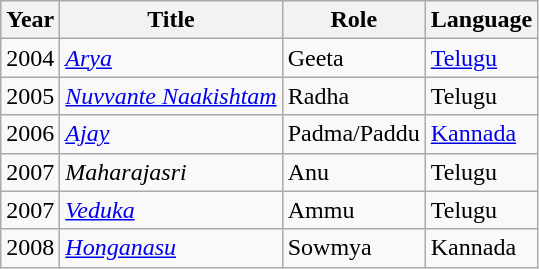<table class="wikitable">
<tr>
<th scope="col">Year</th>
<th scope="col">Title</th>
<th scope="col">Role</th>
<th scope="col">Language</th>
</tr>
<tr>
<td>2004</td>
<td><em><a href='#'>Arya</a></em></td>
<td>Geeta</td>
<td><a href='#'>Telugu</a></td>
</tr>
<tr>
<td>2005</td>
<td><em><a href='#'>Nuvvante Naakishtam</a></em></td>
<td>Radha</td>
<td>Telugu</td>
</tr>
<tr>
<td>2006</td>
<td><em><a href='#'>Ajay</a></em></td>
<td>Padma/Paddu</td>
<td><a href='#'>Kannada</a></td>
</tr>
<tr>
<td>2007</td>
<td><em>Maharajasri</em></td>
<td>Anu</td>
<td>Telugu</td>
</tr>
<tr>
<td>2007</td>
<td><em><a href='#'>Veduka</a></em></td>
<td>Ammu</td>
<td>Telugu</td>
</tr>
<tr>
<td>2008</td>
<td><em><a href='#'>Honganasu</a></em></td>
<td>Sowmya</td>
<td>Kannada</td>
</tr>
</table>
